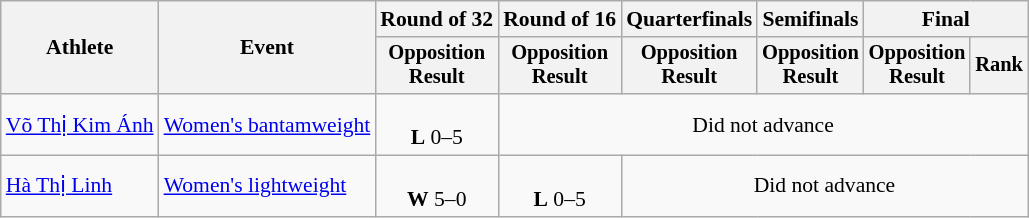<table class="wikitable" style="font-size:90%">
<tr>
<th rowspan="2">Athlete</th>
<th rowspan="2">Event</th>
<th>Round of 32</th>
<th>Round of 16</th>
<th>Quarterfinals</th>
<th>Semifinals</th>
<th colspan=2>Final</th>
</tr>
<tr style="font-size:95%">
<th>Opposition<br>Result</th>
<th>Opposition<br>Result</th>
<th>Opposition<br>Result</th>
<th>Opposition<br>Result</th>
<th>Opposition<br>Result</th>
<th>Rank</th>
</tr>
<tr align=center>
<td align=left><a href='#'>Võ Thị Kim Ánh</a></td>
<td align=left><a href='#'>Women's bantamweight</a></td>
<td><br><strong>L</strong> 0–5</td>
<td colspan=5>Did not advance</td>
</tr>
<tr align=center>
<td align=left><a href='#'>Hà Thị Linh</a></td>
<td align=left><a href='#'>Women's lightweight</a></td>
<td><br><strong>W</strong> 5–0</td>
<td><br><strong>L</strong> 0–5</td>
<td colspan=4>Did not advance</td>
</tr>
</table>
